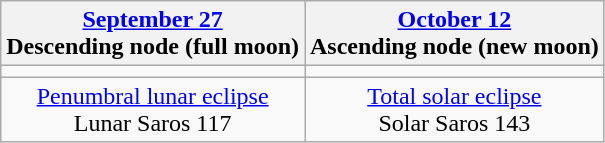<table class="wikitable">
<tr>
<th><a href='#'>September 27</a><br>Descending node (full moon)<br></th>
<th><a href='#'>October 12</a><br>Ascending node (new moon)<br></th>
</tr>
<tr>
<td></td>
<td></td>
</tr>
<tr align=center>
<td><a href='#'>Penumbral lunar eclipse</a><br>Lunar Saros 117</td>
<td><a href='#'>Total solar eclipse</a><br>Solar Saros 143</td>
</tr>
</table>
